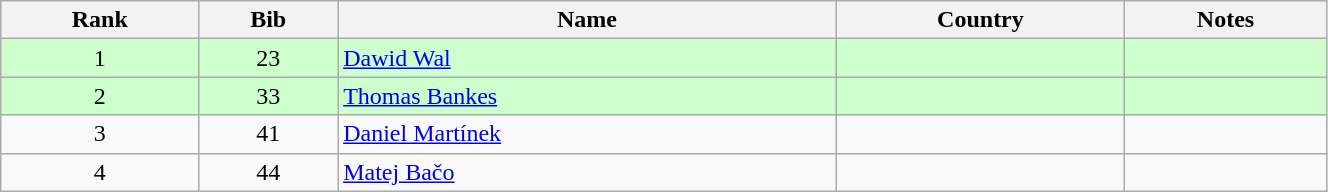<table class="wikitable" style="text-align:center;" width=70%>
<tr>
<th>Rank</th>
<th>Bib</th>
<th>Name</th>
<th>Country</th>
<th>Notes</th>
</tr>
<tr bgcolor=ccffcc>
<td>1</td>
<td>23</td>
<td align=left><a href='#'>Dawid Wal</a></td>
<td align=left></td>
<td></td>
</tr>
<tr bgcolor=ccffcc>
<td>2</td>
<td>33</td>
<td align=left><a href='#'>Thomas Bankes</a></td>
<td align=left></td>
<td></td>
</tr>
<tr>
<td>3</td>
<td>41</td>
<td align=left><a href='#'>Daniel Martínek</a></td>
<td align=left></td>
<td></td>
</tr>
<tr>
<td>4</td>
<td>44</td>
<td align=left><a href='#'>Matej Bačo</a></td>
<td align=left></td>
<td></td>
</tr>
</table>
